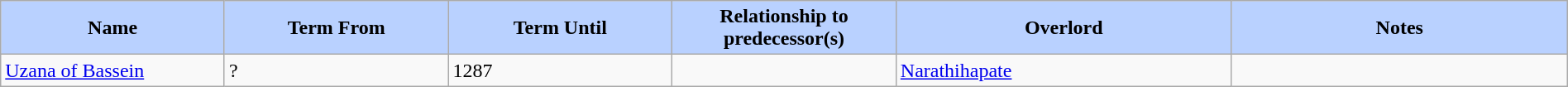<table width=100% class="wikitable">
<tr>
<th style="background-color:#B9D1FF" width=10%>Name</th>
<th style="background-color:#B9D1FF" width=10%>Term From</th>
<th style="background-color:#B9D1FF" width=10%>Term Until</th>
<th style="background-color:#B9D1FF" width=10%>Relationship to predecessor(s)</th>
<th style="background-color:#B9D1FF" width=15%>Overlord</th>
<th style="background-color:#B9D1FF" width=15%>Notes</th>
</tr>
<tr>
<td><a href='#'>Uzana of Bassein</a></td>
<td>?</td>
<td>1287</td>
<td></td>
<td><a href='#'>Narathihapate</a></td>
<td></td>
</tr>
</table>
